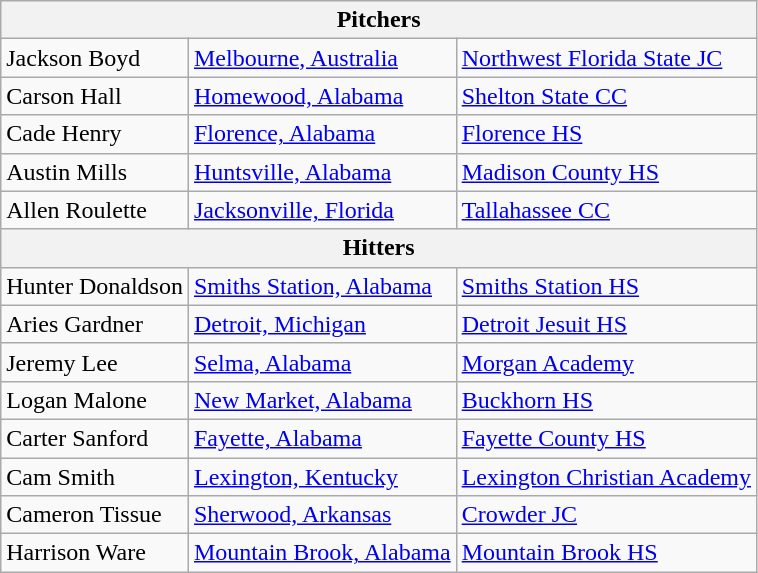<table class="wikitable">
<tr>
<th colspan=3>Pitchers</th>
</tr>
<tr>
<td>Jackson Boyd</td>
<td><a href='#'>Melbourne, Australia</a></td>
<td><a href='#'>Northwest Florida State JC</a></td>
</tr>
<tr>
<td>Carson Hall</td>
<td><a href='#'>Homewood, Alabama</a></td>
<td><a href='#'>Shelton State CC</a></td>
</tr>
<tr>
<td>Cade Henry</td>
<td><a href='#'>Florence, Alabama</a></td>
<td><a href='#'>Florence HS</a></td>
</tr>
<tr>
<td>Austin Mills</td>
<td><a href='#'>Huntsville, Alabama</a></td>
<td><a href='#'>Madison County HS</a></td>
</tr>
<tr>
<td>Allen Roulette</td>
<td><a href='#'>Jacksonville, Florida</a></td>
<td><a href='#'>Tallahassee CC</a></td>
</tr>
<tr>
<th colspan=3>Hitters</th>
</tr>
<tr>
<td>Hunter Donaldson</td>
<td><a href='#'>Smiths Station, Alabama</a></td>
<td><a href='#'>Smiths Station HS</a></td>
</tr>
<tr>
<td>Aries Gardner</td>
<td><a href='#'>Detroit, Michigan</a></td>
<td><a href='#'>Detroit Jesuit HS</a></td>
</tr>
<tr>
<td>Jeremy Lee</td>
<td><a href='#'>Selma, Alabama</a></td>
<td><a href='#'>Morgan Academy</a></td>
</tr>
<tr>
<td>Logan Malone</td>
<td><a href='#'>New Market, Alabama</a></td>
<td><a href='#'>Buckhorn HS</a></td>
</tr>
<tr>
<td>Carter Sanford</td>
<td><a href='#'>Fayette, Alabama</a></td>
<td><a href='#'>Fayette County HS</a></td>
</tr>
<tr>
<td>Cam Smith</td>
<td><a href='#'>Lexington, Kentucky</a></td>
<td><a href='#'>Lexington Christian Academy</a></td>
</tr>
<tr>
<td>Cameron Tissue</td>
<td><a href='#'>Sherwood, Arkansas</a></td>
<td><a href='#'>Crowder JC</a></td>
</tr>
<tr>
<td>Harrison Ware</td>
<td><a href='#'>Mountain Brook, Alabama</a></td>
<td><a href='#'>Mountain Brook HS</a></td>
</tr>
</table>
